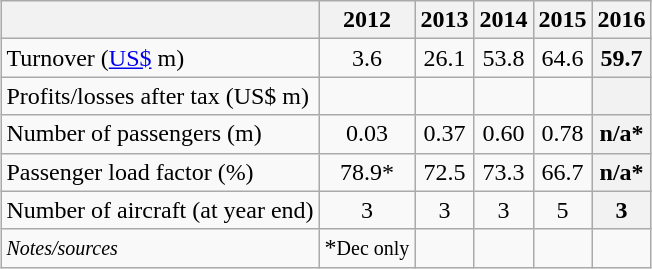<table class="wikitable" style="margin:1em auto;">
<tr style="text-align:center;">
<th></th>
<th>2012</th>
<th>2013</th>
<th>2014</th>
<th>2015</th>
<th>2016</th>
</tr>
<tr>
<td>Turnover (<a href='#'>US$</a> m)</td>
<td align=center>3.6</td>
<td align=center>26.1</td>
<td align=center>53.8</td>
<td align=center>64.6</td>
<th align=center>59.7</th>
</tr>
<tr>
<td>Profits/losses after tax (US$ m)</td>
<td align=center></td>
<td align=center></td>
<td align=center></td>
<td align=center></td>
<th align=center></th>
</tr>
<tr>
<td>Number of passengers (m)</td>
<td align=center>0.03</td>
<td align=center>0.37</td>
<td align=center>0.60</td>
<td align=center>0.78</td>
<th align=center>n/a*</th>
</tr>
<tr>
<td>Passenger load factor (%)</td>
<td align=center>78.9*</td>
<td align=center>72.5</td>
<td align=center>73.3</td>
<td align=center>66.7</td>
<th align=center>n/a*</th>
</tr>
<tr>
<td>Number of aircraft (at year end)</td>
<td align=center>3</td>
<td align=center>3</td>
<td align=center>3</td>
<td align=center>5</td>
<th align=center>3</th>
</tr>
<tr>
<td><small><em>Notes/sources</em></small></td>
<td align=center>*<small>Dec only</small><br></td>
<td align=center></td>
<td align=center></td>
<td align=center></td>
<td align=center></td>
</tr>
</table>
